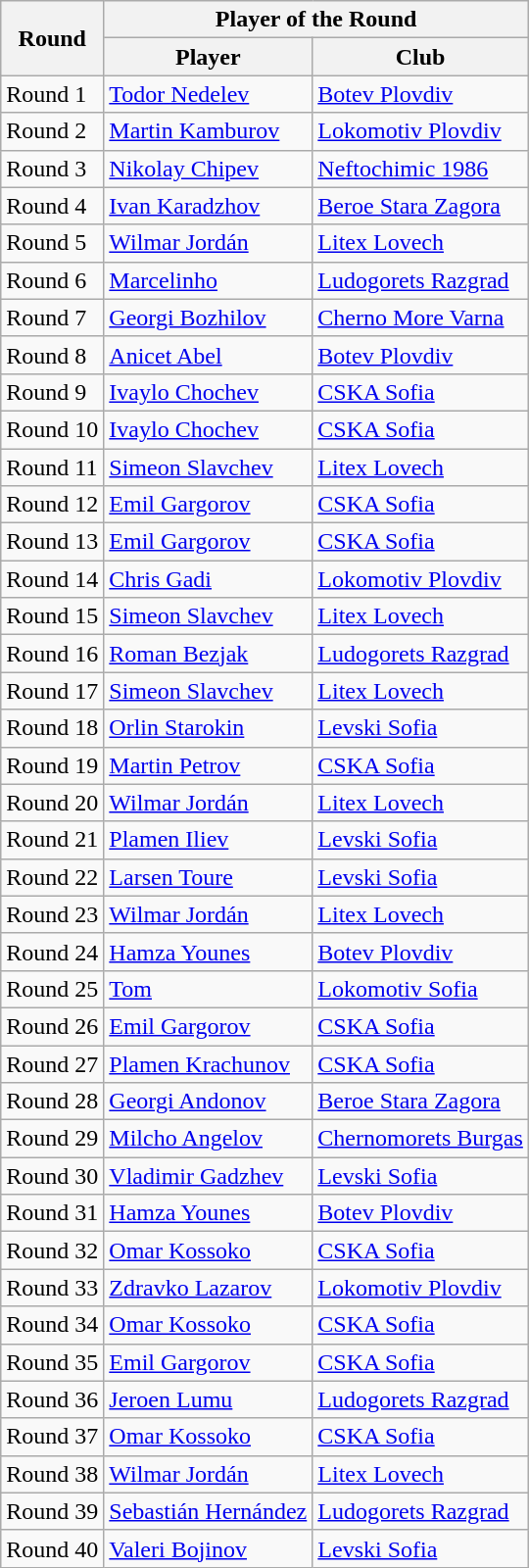<table class="wikitable">
<tr>
<th rowspan="2">Round</th>
<th colspan="2">Player of the Round</th>
</tr>
<tr>
<th>Player</th>
<th>Club</th>
</tr>
<tr>
<td>Round 1</td>
<td> <a href='#'>Todor Nedelev</a></td>
<td><a href='#'>Botev Plovdiv</a></td>
</tr>
<tr>
<td>Round 2</td>
<td> <a href='#'>Martin Kamburov</a></td>
<td><a href='#'>Lokomotiv Plovdiv</a></td>
</tr>
<tr>
<td>Round 3</td>
<td> <a href='#'>Nikolay Chipev</a></td>
<td><a href='#'>Neftochimic 1986</a></td>
</tr>
<tr>
<td>Round 4</td>
<td>  <a href='#'>Ivan Karadzhov</a></td>
<td><a href='#'>Beroe Stara Zagora</a></td>
</tr>
<tr>
<td>Round 5</td>
<td>  <a href='#'>Wilmar Jordán</a></td>
<td><a href='#'>Litex Lovech</a></td>
</tr>
<tr>
<td>Round 6</td>
<td>  <a href='#'>Marcelinho</a></td>
<td><a href='#'>Ludogorets Razgrad</a></td>
</tr>
<tr>
<td>Round 7</td>
<td>  <a href='#'>Georgi Bozhilov</a></td>
<td><a href='#'>Cherno More Varna</a></td>
</tr>
<tr>
<td>Round 8</td>
<td>  <a href='#'>Anicet Abel</a></td>
<td><a href='#'>Botev Plovdiv</a></td>
</tr>
<tr>
<td>Round 9</td>
<td>  <a href='#'>Ivaylo Chochev</a></td>
<td><a href='#'>CSKA Sofia</a></td>
</tr>
<tr>
<td>Round 10</td>
<td>  <a href='#'>Ivaylo Chochev</a></td>
<td><a href='#'>CSKA Sofia</a></td>
</tr>
<tr>
<td>Round 11</td>
<td>  <a href='#'>Simeon Slavchev</a></td>
<td><a href='#'>Litex Lovech</a></td>
</tr>
<tr>
<td>Round 12</td>
<td>  <a href='#'>Emil Gargorov</a></td>
<td><a href='#'>CSKA Sofia</a></td>
</tr>
<tr>
<td>Round 13</td>
<td>  <a href='#'>Emil Gargorov</a></td>
<td><a href='#'>CSKA Sofia</a></td>
</tr>
<tr>
<td>Round 14</td>
<td> <a href='#'>Chris Gadi</a></td>
<td><a href='#'>Lokomotiv Plovdiv</a></td>
</tr>
<tr>
<td>Round 15</td>
<td>  <a href='#'>Simeon Slavchev</a></td>
<td><a href='#'>Litex Lovech</a></td>
</tr>
<tr>
<td>Round 16</td>
<td> <a href='#'>Roman Bezjak</a></td>
<td><a href='#'>Ludogorets Razgrad</a></td>
</tr>
<tr>
<td>Round 17</td>
<td>  <a href='#'>Simeon Slavchev</a></td>
<td><a href='#'>Litex Lovech</a></td>
</tr>
<tr>
<td>Round 18</td>
<td>  <a href='#'>Orlin Starokin</a></td>
<td><a href='#'>Levski Sofia</a></td>
</tr>
<tr>
<td>Round 19</td>
<td>  <a href='#'>Martin Petrov</a></td>
<td><a href='#'>CSKA Sofia</a></td>
</tr>
<tr>
<td>Round 20</td>
<td>  <a href='#'>Wilmar Jordán</a></td>
<td><a href='#'>Litex Lovech</a></td>
</tr>
<tr>
<td>Round 21</td>
<td> <a href='#'>Plamen Iliev</a></td>
<td><a href='#'>Levski Sofia</a></td>
</tr>
<tr>
<td>Round 22</td>
<td> <a href='#'>Larsen Toure</a></td>
<td><a href='#'>Levski Sofia</a></td>
</tr>
<tr>
<td>Round 23</td>
<td>  <a href='#'>Wilmar Jordán</a></td>
<td><a href='#'>Litex Lovech</a></td>
</tr>
<tr>
<td>Round 24</td>
<td>  <a href='#'>Hamza Younes</a></td>
<td><a href='#'>Botev Plovdiv</a></td>
</tr>
<tr>
<td>Round 25</td>
<td>  <a href='#'>Tom</a></td>
<td><a href='#'>Lokomotiv Sofia</a></td>
</tr>
<tr>
<td>Round 26</td>
<td>  <a href='#'>Emil Gargorov</a></td>
<td><a href='#'>CSKA Sofia</a></td>
</tr>
<tr>
<td>Round 27</td>
<td>  <a href='#'>Plamen Krachunov</a></td>
<td><a href='#'>CSKA Sofia</a></td>
</tr>
<tr>
<td>Round 28</td>
<td>  <a href='#'>Georgi Andonov</a></td>
<td><a href='#'>Beroe Stara Zagora</a></td>
</tr>
<tr>
<td>Round 29</td>
<td>  <a href='#'>Milcho Angelov</a></td>
<td><a href='#'>Chernomorets Burgas</a></td>
</tr>
<tr>
<td>Round 30</td>
<td>  <a href='#'>Vladimir Gadzhev</a></td>
<td><a href='#'>Levski Sofia</a></td>
</tr>
<tr>
<td>Round 31</td>
<td>  <a href='#'>Hamza Younes</a></td>
<td><a href='#'>Botev Plovdiv</a></td>
</tr>
<tr>
<td>Round 32</td>
<td>  <a href='#'>Omar Kossoko</a></td>
<td><a href='#'>CSKA Sofia</a></td>
</tr>
<tr>
<td>Round 33</td>
<td> <a href='#'>Zdravko Lazarov</a></td>
<td><a href='#'>Lokomotiv Plovdiv</a></td>
</tr>
<tr>
<td>Round 34</td>
<td>  <a href='#'>Omar Kossoko</a></td>
<td><a href='#'>CSKA Sofia</a></td>
</tr>
<tr>
<td>Round 35</td>
<td>  <a href='#'>Emil Gargorov</a></td>
<td><a href='#'>CSKA Sofia</a></td>
</tr>
<tr>
<td>Round 36</td>
<td>  <a href='#'>Jeroen Lumu</a></td>
<td><a href='#'>Ludogorets Razgrad</a></td>
</tr>
<tr>
<td>Round 37</td>
<td>  <a href='#'>Omar Kossoko</a></td>
<td><a href='#'>CSKA Sofia</a></td>
</tr>
<tr>
<td>Round 38</td>
<td>  <a href='#'>Wilmar Jordán</a></td>
<td><a href='#'>Litex Lovech</a></td>
</tr>
<tr>
<td>Round 39</td>
<td>  <a href='#'>Sebastián Hernández</a></td>
<td><a href='#'>Ludogorets Razgrad</a></td>
</tr>
<tr>
<td>Round 40</td>
<td>  <a href='#'>Valeri Bojinov</a></td>
<td><a href='#'>Levski Sofia</a></td>
</tr>
</table>
